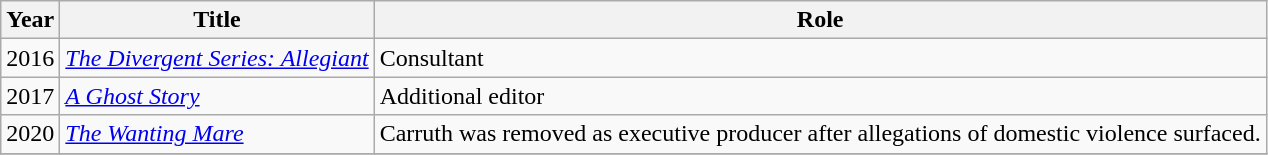<table class="wikitable">
<tr>
<th>Year</th>
<th>Title</th>
<th>Role</th>
</tr>
<tr>
<td>2016</td>
<td><em><a href='#'>The Divergent Series: Allegiant</a></em></td>
<td>Consultant</td>
</tr>
<tr>
<td>2017</td>
<td><em><a href='#'>A Ghost Story</a></em></td>
<td>Additional editor</td>
</tr>
<tr>
<td>2020</td>
<td><em><a href='#'>The Wanting Mare</a></em></td>
<td>Carruth was removed as executive producer after allegations of domestic violence surfaced.</td>
</tr>
<tr>
</tr>
</table>
